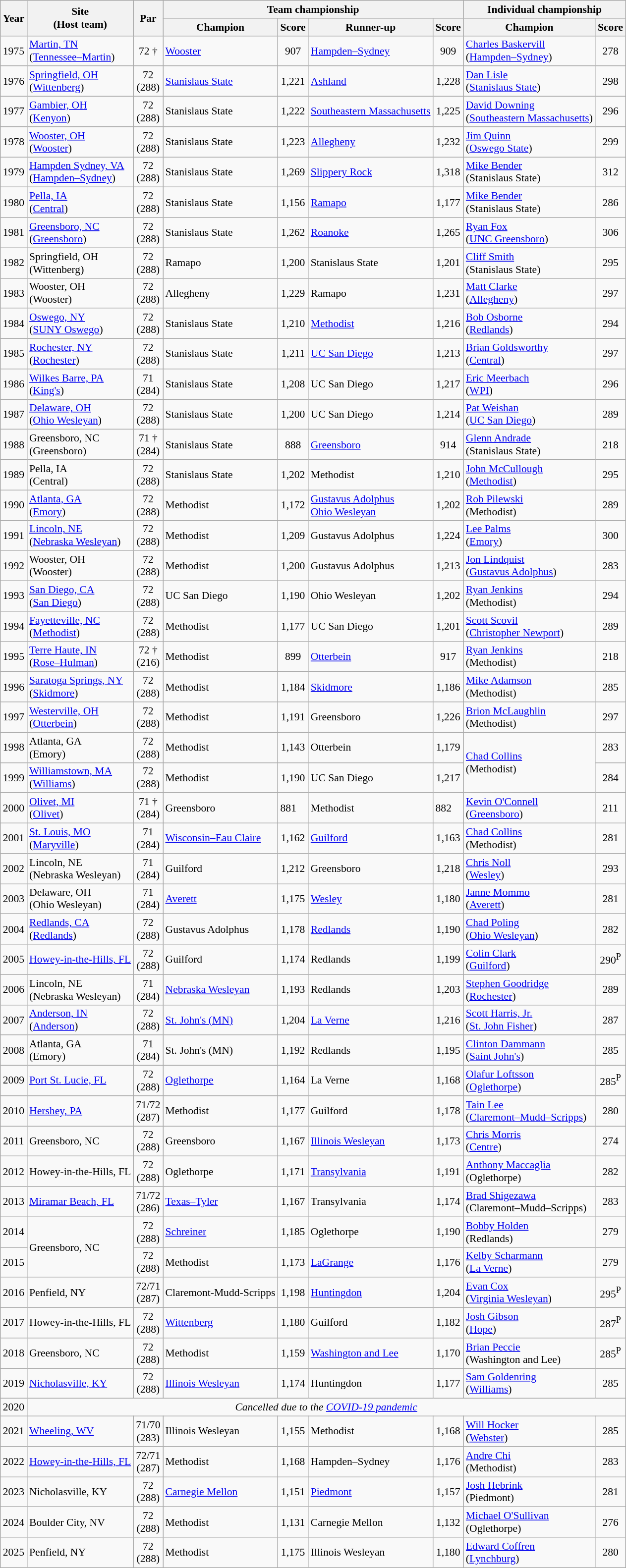<table class="wikitable" style="font-size:90%;">
<tr>
<th rowspan="2">Year</th>
<th rowspan="2">Site<br>(Host team)</th>
<th rowspan="2">Par</th>
<th colspan=4>Team championship</th>
<th colspan=4>Individual championship</th>
</tr>
<tr>
<th>Champion</th>
<th>Score</th>
<th>Runner-up</th>
<th>Score</th>
<th>Champion</th>
<th>Score</th>
</tr>
<tr>
<td align=center>1975</td>
<td><a href='#'>Martin, TN</a><br>(<a href='#'>Tennessee–Martin</a>)</td>
<td align=center>72 †</td>
<td><a href='#'>Wooster</a></td>
<td align=center>907</td>
<td><a href='#'>Hampden–Sydney</a></td>
<td align=center>909</td>
<td><a href='#'>Charles Baskervill</a><br>(<a href='#'>Hampden–Sydney</a>)</td>
<td align=center>278</td>
</tr>
<tr>
<td align=center>1976</td>
<td><a href='#'>Springfield, OH</a><br>(<a href='#'>Wittenberg</a>)</td>
<td align=center>72<br>(288)</td>
<td><a href='#'>Stanislaus State</a></td>
<td align=center>1,221</td>
<td><a href='#'>Ashland</a></td>
<td align=center>1,228</td>
<td><a href='#'>Dan Lisle</a><br>(<a href='#'>Stanislaus State</a>)</td>
<td align=center>298</td>
</tr>
<tr>
<td align=center>1977</td>
<td><a href='#'>Gambier, OH</a><br>(<a href='#'>Kenyon</a>)</td>
<td align=center>72<br>(288)</td>
<td>Stanislaus State</td>
<td align=center>1,222</td>
<td><a href='#'>Southeastern Massachusetts</a></td>
<td align=center>1,225</td>
<td><a href='#'>David Downing</a><br>(<a href='#'>Southeastern Massachusetts</a>)</td>
<td align=center>296</td>
</tr>
<tr>
<td align=center>1978</td>
<td><a href='#'>Wooster, OH</a><br>(<a href='#'>Wooster</a>)</td>
<td align=center>72<br>(288)</td>
<td>Stanislaus State</td>
<td align=center>1,223</td>
<td><a href='#'>Allegheny</a></td>
<td align=center>1,232</td>
<td><a href='#'>Jim Quinn</a><br>(<a href='#'>Oswego State</a>)</td>
<td align=center>299</td>
</tr>
<tr>
<td align=center>1979</td>
<td><a href='#'>Hampden Sydney, VA</a><br>(<a href='#'>Hampden–Sydney</a>)</td>
<td align=center>72<br>(288)</td>
<td>Stanislaus State</td>
<td align=center>1,269</td>
<td><a href='#'>Slippery Rock</a></td>
<td align=center>1,318</td>
<td><a href='#'>Mike Bender</a><br>(Stanislaus State)</td>
<td align=center>312</td>
</tr>
<tr>
<td align=center>1980</td>
<td><a href='#'>Pella, IA</a><br>(<a href='#'>Central</a>)</td>
<td align=center>72<br>(288)</td>
<td>Stanislaus State</td>
<td align=center>1,156</td>
<td><a href='#'>Ramapo</a></td>
<td align=center>1,177</td>
<td><a href='#'>Mike Bender</a><br>(Stanislaus State)</td>
<td align=center>286</td>
</tr>
<tr>
<td align=center>1981</td>
<td><a href='#'>Greensboro, NC</a><br>(<a href='#'>Greensboro</a>)</td>
<td align=center>72<br>(288)</td>
<td>Stanislaus State</td>
<td align=center>1,262</td>
<td><a href='#'>Roanoke</a></td>
<td align=center>1,265</td>
<td><a href='#'>Ryan Fox</a><br>(<a href='#'>UNC Greensboro</a>)</td>
<td align=center>306</td>
</tr>
<tr>
<td align=center>1982</td>
<td>Springfield, OH<br>(Wittenberg)</td>
<td align=center>72<br>(288)</td>
<td>Ramapo</td>
<td align=center>1,200</td>
<td>Stanislaus State</td>
<td align=center>1,201</td>
<td><a href='#'>Cliff Smith</a><br>(Stanislaus State)</td>
<td align=center>295</td>
</tr>
<tr>
<td align=center>1983</td>
<td>Wooster, OH<br>(Wooster)</td>
<td align=center>72<br>(288)</td>
<td>Allegheny</td>
<td align=center>1,229</td>
<td>Ramapo</td>
<td align=center>1,231</td>
<td><a href='#'>Matt Clarke</a><br>(<a href='#'>Allegheny</a>)</td>
<td align=center>297</td>
</tr>
<tr>
<td align=center>1984</td>
<td><a href='#'>Oswego, NY</a><br>(<a href='#'>SUNY Oswego</a>)</td>
<td align=center>72<br>(288)</td>
<td>Stanislaus State</td>
<td align=center>1,210</td>
<td><a href='#'>Methodist</a></td>
<td align=center>1,216</td>
<td><a href='#'>Bob Osborne</a><br>(<a href='#'>Redlands</a>)</td>
<td align=center>294</td>
</tr>
<tr>
<td align=center>1985</td>
<td><a href='#'>Rochester, NY</a><br>(<a href='#'>Rochester</a>)</td>
<td align=center>72<br>(288)</td>
<td>Stanislaus State</td>
<td align=center>1,211</td>
<td><a href='#'>UC San Diego</a></td>
<td align=center>1,213</td>
<td><a href='#'>Brian Goldsworthy</a><br>(<a href='#'>Central</a>)</td>
<td align=center>297</td>
</tr>
<tr>
<td align=center>1986</td>
<td><a href='#'>Wilkes Barre, PA</a><br>(<a href='#'>King's</a>)</td>
<td align=center>71<br>(284)</td>
<td>Stanislaus State</td>
<td align=center>1,208</td>
<td>UC San Diego</td>
<td align=center>1,217</td>
<td><a href='#'>Eric Meerbach</a><br>(<a href='#'>WPI</a>)</td>
<td align=center>296</td>
</tr>
<tr>
<td align=center>1987</td>
<td><a href='#'>Delaware, OH</a><br>(<a href='#'>Ohio Wesleyan</a>)</td>
<td align=center>72<br>(288)</td>
<td>Stanislaus State</td>
<td align=center>1,200</td>
<td>UC San Diego</td>
<td align=center>1,214</td>
<td><a href='#'>Pat Weishan</a><br>(<a href='#'>UC San Diego</a>)</td>
<td align=center>289</td>
</tr>
<tr>
<td align=center>1988</td>
<td>Greensboro, NC<br>(Greensboro)</td>
<td align=center>71 †<br>(284)</td>
<td>Stanislaus State</td>
<td align=center>888</td>
<td><a href='#'>Greensboro</a></td>
<td align=center>914</td>
<td><a href='#'>Glenn Andrade</a><br>(Stanislaus State)</td>
<td align=center>218</td>
</tr>
<tr>
<td align=center>1989</td>
<td>Pella, IA<br>(Central)</td>
<td align=center>72<br>(288)</td>
<td>Stanislaus State</td>
<td align=center>1,202</td>
<td>Methodist</td>
<td align=center>1,210</td>
<td><a href='#'>John McCullough</a><br>(<a href='#'>Methodist</a>)</td>
<td align=center>295</td>
</tr>
<tr>
<td align=center>1990</td>
<td><a href='#'>Atlanta, GA</a><br>(<a href='#'>Emory</a>)</td>
<td align=center>72<br>(288)</td>
<td>Methodist</td>
<td align=center>1,172</td>
<td><a href='#'>Gustavus Adolphus</a><br><a href='#'>Ohio Wesleyan</a></td>
<td align=center>1,202</td>
<td><a href='#'>Rob Pilewski</a><br>(Methodist)</td>
<td align=center>289</td>
</tr>
<tr>
<td align=center>1991</td>
<td><a href='#'>Lincoln, NE</a><br>(<a href='#'>Nebraska Wesleyan</a>)</td>
<td align=center>72<br>(288)</td>
<td>Methodist</td>
<td align=center>1,209</td>
<td>Gustavus Adolphus</td>
<td align=center>1,224</td>
<td><a href='#'>Lee Palms</a><br>(<a href='#'>Emory</a>)</td>
<td align=center>300</td>
</tr>
<tr>
<td align=center>1992</td>
<td>Wooster, OH<br>(Wooster)</td>
<td align=center>72<br>(288)</td>
<td>Methodist</td>
<td align=center>1,200</td>
<td>Gustavus Adolphus</td>
<td align=center>1,213</td>
<td><a href='#'>Jon Lindquist</a><br>(<a href='#'>Gustavus Adolphus</a>)</td>
<td align=center>283</td>
</tr>
<tr>
<td align=center>1993</td>
<td><a href='#'>San Diego, CA</a><br>(<a href='#'>San Diego</a>)</td>
<td align=center>72<br>(288)</td>
<td>UC San Diego</td>
<td align=center>1,190</td>
<td>Ohio Wesleyan</td>
<td align=center>1,202</td>
<td><a href='#'>Ryan Jenkins</a><br>(Methodist)</td>
<td align=center>294</td>
</tr>
<tr>
<td align=center>1994</td>
<td><a href='#'>Fayetteville, NC</a><br>(<a href='#'>Methodist</a>)</td>
<td align=center>72<br>(288)</td>
<td>Methodist</td>
<td align=center>1,177</td>
<td>UC San Diego</td>
<td align=center>1,201</td>
<td><a href='#'>Scott Scovil</a><br>(<a href='#'>Christopher Newport</a>)</td>
<td align=center>289</td>
</tr>
<tr>
<td align=center>1995</td>
<td><a href='#'>Terre Haute, IN</a><br>(<a href='#'>Rose–Hulman</a>)</td>
<td align=center>72 †<br>(216)</td>
<td>Methodist</td>
<td align=center>899</td>
<td><a href='#'>Otterbein</a></td>
<td align=center>917</td>
<td><a href='#'>Ryan Jenkins</a><br>(Methodist)</td>
<td align=center>218</td>
</tr>
<tr>
<td align=center>1996</td>
<td><a href='#'>Saratoga Springs, NY</a><br>(<a href='#'>Skidmore</a>)</td>
<td align=center>72<br>(288)</td>
<td>Methodist</td>
<td align=center>1,184</td>
<td><a href='#'>Skidmore</a></td>
<td align=center>1,186</td>
<td><a href='#'>Mike Adamson</a><br>(Methodist)</td>
<td align=center>285</td>
</tr>
<tr>
<td align=center>1997</td>
<td><a href='#'>Westerville, OH</a><br>(<a href='#'>Otterbein</a>)</td>
<td align=center>72<br>(288)</td>
<td>Methodist</td>
<td align=center>1,191</td>
<td>Greensboro</td>
<td align=center>1,226</td>
<td><a href='#'>Brion McLaughlin</a><br>(Methodist)</td>
<td align=center>297</td>
</tr>
<tr>
<td align=center>1998</td>
<td>Atlanta, GA<br>(Emory)</td>
<td align=center>72<br>(288)</td>
<td>Methodist</td>
<td align=center>1,143</td>
<td>Otterbein</td>
<td align=center>1,179</td>
<td rowspan="2"><a href='#'>Chad Collins</a><br>(Methodist)</td>
<td align=center>283</td>
</tr>
<tr>
<td align=center>1999</td>
<td><a href='#'>Williamstown, MA</a><br>(<a href='#'>Williams</a>)</td>
<td align=center>72<br>(288)</td>
<td>Methodist</td>
<td align=center>1,190</td>
<td>UC San Diego</td>
<td align=center>1,217</td>
<td align=center>284</td>
</tr>
<tr>
<td align=center>2000</td>
<td><a href='#'>Olivet, MI</a><br>(<a href='#'>Olivet</a>)</td>
<td align=center>71 †<br>(284)</td>
<td>Greensboro</td>
<td>881</td>
<td>Methodist</td>
<td>882</td>
<td><a href='#'>Kevin O'Connell</a><br>(<a href='#'>Greensboro</a>)</td>
<td align=center>211</td>
</tr>
<tr>
<td align=center>2001</td>
<td><a href='#'>St. Louis, MO</a><br>(<a href='#'>Maryville</a>)</td>
<td align=center>71<br>(284)</td>
<td><a href='#'>Wisconsin–Eau Claire</a></td>
<td align=center>1,162</td>
<td><a href='#'>Guilford</a></td>
<td align=center>1,163</td>
<td><a href='#'>Chad Collins</a><br>(Methodist)</td>
<td align=center>281</td>
</tr>
<tr>
<td align=center>2002</td>
<td>Lincoln, NE<br>(Nebraska Wesleyan)</td>
<td align=center>71<br>(284)</td>
<td>Guilford</td>
<td align=center>1,212</td>
<td>Greensboro</td>
<td align=center>1,218</td>
<td><a href='#'>Chris Noll</a><br>(<a href='#'>Wesley</a>)</td>
<td align=center>293</td>
</tr>
<tr>
<td align=center>2003</td>
<td>Delaware, OH<br>(Ohio Wesleyan)</td>
<td align=center>71<br>(284)</td>
<td><a href='#'>Averett</a></td>
<td align=center>1,175</td>
<td><a href='#'>Wesley</a></td>
<td align=center>1,180</td>
<td><a href='#'>Janne Mommo</a><br>(<a href='#'>Averett</a>)</td>
<td align=center>281</td>
</tr>
<tr>
<td align=center>2004</td>
<td><a href='#'>Redlands, CA</a><br>(<a href='#'>Redlands</a>)</td>
<td align=center>72<br>(288)</td>
<td>Gustavus Adolphus</td>
<td align=center>1,178</td>
<td><a href='#'>Redlands</a></td>
<td align=center>1,190</td>
<td><a href='#'>Chad Poling</a><br>(<a href='#'>Ohio Wesleyan</a>)</td>
<td align=center>282</td>
</tr>
<tr>
<td align=center>2005</td>
<td><a href='#'>Howey-in-the-Hills, FL</a></td>
<td align=center>72<br>(288)</td>
<td>Guilford</td>
<td align=center>1,174</td>
<td>Redlands</td>
<td align=center>1,199</td>
<td><a href='#'>Colin Clark</a><br>(<a href='#'>Guilford</a>)</td>
<td align=center>290<sup>P</sup></td>
</tr>
<tr>
<td align=center>2006</td>
<td>Lincoln, NE<br>(Nebraska Wesleyan)</td>
<td align=center>71<br>(284)</td>
<td><a href='#'>Nebraska Wesleyan</a></td>
<td align=center>1,193</td>
<td>Redlands</td>
<td align=center>1,203</td>
<td><a href='#'>Stephen Goodridge</a><br>(<a href='#'>Rochester</a>)</td>
<td align=center>289</td>
</tr>
<tr>
<td align=center>2007</td>
<td><a href='#'>Anderson, IN</a><br>(<a href='#'>Anderson</a>)</td>
<td align=center>72<br>(288)</td>
<td><a href='#'>St. John's (MN)</a></td>
<td align=center>1,204</td>
<td><a href='#'>La Verne</a></td>
<td align=center>1,216</td>
<td><a href='#'>Scott Harris, Jr.</a><br>(<a href='#'>St. John Fisher</a>)</td>
<td align=center>287</td>
</tr>
<tr>
<td align=center>2008</td>
<td>Atlanta, GA<br>(Emory)</td>
<td align=center>71<br>(284)</td>
<td>St. John's (MN)</td>
<td align=center>1,192</td>
<td>Redlands</td>
<td align=center>1,195</td>
<td><a href='#'>Clinton Dammann</a><br>(<a href='#'>Saint John's</a>)</td>
<td align=center>285</td>
</tr>
<tr>
<td align=center>2009</td>
<td><a href='#'>Port St. Lucie, FL</a></td>
<td align=center>72<br>(288)</td>
<td><a href='#'>Oglethorpe</a></td>
<td align=center>1,164</td>
<td>La Verne</td>
<td align=center>1,168</td>
<td><a href='#'>Olafur Loftsson</a><br>(<a href='#'>Oglethorpe</a>)</td>
<td align=center>285<sup>P</sup></td>
</tr>
<tr>
<td align=center>2010</td>
<td><a href='#'>Hershey, PA</a></td>
<td align=center>71/72<br>(287)</td>
<td>Methodist</td>
<td align=center>1,177</td>
<td>Guilford</td>
<td align=center>1,178</td>
<td><a href='#'>Tain Lee</a><br>(<a href='#'>Claremont–Mudd–Scripps</a>)</td>
<td align=center>280</td>
</tr>
<tr>
<td align=center>2011</td>
<td>Greensboro, NC</td>
<td align=center>72<br>(288)</td>
<td>Greensboro</td>
<td align=center>1,167</td>
<td><a href='#'>Illinois Wesleyan</a></td>
<td align=center>1,173</td>
<td><a href='#'>Chris Morris</a><br>(<a href='#'>Centre</a>)</td>
<td align=center>274</td>
</tr>
<tr>
<td align=center>2012</td>
<td>Howey-in-the-Hills, FL</td>
<td align=center>72<br>(288)</td>
<td>Oglethorpe</td>
<td align=center>1,171</td>
<td><a href='#'>Transylvania</a></td>
<td align=center>1,191</td>
<td><a href='#'>Anthony Maccaglia</a><br>(Oglethorpe)</td>
<td align=center>282</td>
</tr>
<tr>
<td align=center>2013</td>
<td><a href='#'>Miramar Beach, FL</a></td>
<td align=center>71/72<br>(286)</td>
<td><a href='#'>Texas–Tyler</a></td>
<td align=center>1,167</td>
<td>Transylvania</td>
<td align=center>1,174</td>
<td><a href='#'>Brad Shigezawa</a><br>(Claremont–Mudd–Scripps)</td>
<td align=center>283</td>
</tr>
<tr>
<td align=center>2014</td>
<td rowspan="2">Greensboro, NC</td>
<td align=center>72<br>(288)</td>
<td><a href='#'>Schreiner</a></td>
<td align=center>1,185</td>
<td>Oglethorpe</td>
<td align=center>1,190</td>
<td><a href='#'>Bobby Holden</a><br>(Redlands)</td>
<td align=center>279</td>
</tr>
<tr>
<td align=center>2015</td>
<td align=center>72<br>(288)</td>
<td>Methodist</td>
<td align=center>1,173</td>
<td><a href='#'>LaGrange</a></td>
<td align=center>1,176</td>
<td><a href='#'>Kelby Scharmann</a><br>(<a href='#'>La Verne</a>)</td>
<td align=center>279</td>
</tr>
<tr>
<td align=center>2016</td>
<td>Penfield, NY</td>
<td align=center>72/71<br>(287)</td>
<td>Claremont-Mudd-Scripps</td>
<td align=center>1,198</td>
<td><a href='#'>Huntingdon</a></td>
<td align=center>1,204</td>
<td><a href='#'>Evan Cox</a><br>(<a href='#'>Virginia Wesleyan</a>)</td>
<td align=center>295<sup>P</sup></td>
</tr>
<tr>
<td align=center>2017</td>
<td>Howey-in-the-Hills, FL</td>
<td align=center>72<br>(288)</td>
<td><a href='#'>Wittenberg</a></td>
<td align=center>1,180</td>
<td>Guilford</td>
<td align=center>1,182</td>
<td><a href='#'>Josh Gibson</a><br>(<a href='#'>Hope</a>)</td>
<td align=center>287<sup>P</sup></td>
</tr>
<tr>
<td align=center>2018</td>
<td>Greensboro, NC</td>
<td align=center>72<br>(288)</td>
<td>Methodist</td>
<td align=center>1,159</td>
<td><a href='#'>Washington and Lee</a></td>
<td align=center>1,170</td>
<td><a href='#'>Brian Peccie</a><br>(Washington and Lee)</td>
<td align=center>285<sup>P</sup></td>
</tr>
<tr>
<td align=center>2019</td>
<td><a href='#'>Nicholasville, KY</a></td>
<td align=center>72<br>(288)</td>
<td><a href='#'>Illinois Wesleyan</a></td>
<td align=center>1,174</td>
<td>Huntingdon</td>
<td align=center>1,177</td>
<td><a href='#'>Sam Goldenring</a><br>(<a href='#'>Williams</a>)</td>
<td align=center>285</td>
</tr>
<tr>
<td align=center>2020</td>
<td colspan=8 align=center><em>Cancelled due to the <a href='#'>COVID-19 pandemic</a></em></td>
</tr>
<tr>
<td align=center>2021</td>
<td><a href='#'>Wheeling, WV</a></td>
<td align=center>71/70<br>(283)</td>
<td>Illinois Wesleyan</td>
<td align=center>1,155</td>
<td>Methodist</td>
<td align=center>1,168</td>
<td><a href='#'>Will Hocker</a><br>(<a href='#'>Webster</a>)</td>
<td align=center>285</td>
</tr>
<tr>
<td align=center>2022</td>
<td><a href='#'>Howey-in-the-Hills, FL</a></td>
<td align=center>72/71<br>(287)</td>
<td>Methodist</td>
<td align=center>1,168</td>
<td>Hampden–Sydney</td>
<td align=center>1,176</td>
<td><a href='#'>Andre Chi</a><br>(Methodist)</td>
<td align=center>283</td>
</tr>
<tr>
<td align=center>2023</td>
<td>Nicholasville, KY</td>
<td align=center>72<br>(288)</td>
<td><a href='#'>Carnegie Mellon</a></td>
<td align=center>1,151</td>
<td><a href='#'>Piedmont</a></td>
<td align=center>1,157</td>
<td><a href='#'>Josh Hebrink</a><br>(Piedmont)</td>
<td align=center>281</td>
</tr>
<tr>
<td align=center>2024</td>
<td>Boulder City, NV</td>
<td align=center>72<br>(288)</td>
<td>Methodist</td>
<td align=center>1,131</td>
<td>Carnegie Mellon</td>
<td align=center>1,132</td>
<td><a href='#'>Michael O'Sullivan</a><br>(Oglethorpe)</td>
<td align=center>276</td>
</tr>
<tr>
<td align=center>2025</td>
<td>Penfield, NY</td>
<td align=center>72<br>(288)</td>
<td>Methodist</td>
<td align=center>1,175</td>
<td>Illinois Wesleyan</td>
<td align=center>1,180</td>
<td><a href='#'>Edward Coffren</a><br>(<a href='#'>Lynchburg</a>)</td>
<td align=center>280</td>
</tr>
</table>
